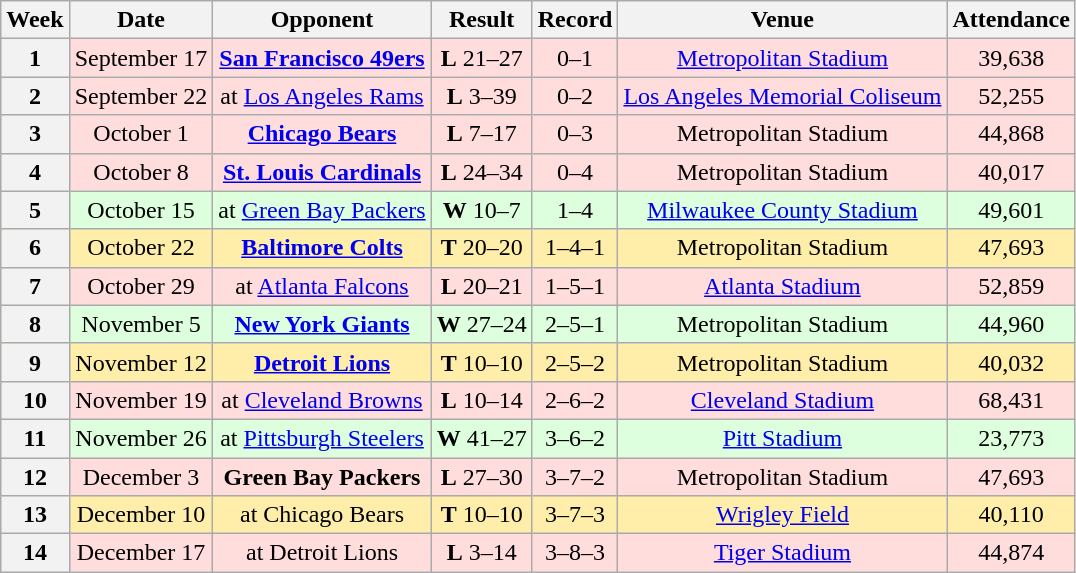<table class="wikitable" style="text-align:center">
<tr>
<th>Week</th>
<th>Date</th>
<th>Opponent</th>
<th>Result</th>
<th>Record</th>
<th>Venue</th>
<th>Attendance</th>
</tr>
<tr style="background:#ffdddd">
<th>1</th>
<td>September 17</td>
<td><strong><a href='#'>San Francisco 49ers</a></strong></td>
<td><strong>L</strong> 21–27</td>
<td>0–1</td>
<td><a href='#'>Metropolitan Stadium</a></td>
<td>39,638</td>
</tr>
<tr style="background:#ffdddd">
<th>2</th>
<td>September 22</td>
<td>at <a href='#'>Los Angeles Rams</a></td>
<td><strong>L</strong> 3–39</td>
<td>0–2</td>
<td><a href='#'>Los Angeles Memorial Coliseum</a></td>
<td>52,255</td>
</tr>
<tr style="background:#ffdddd">
<th>3</th>
<td>October 1</td>
<td><strong><a href='#'>Chicago Bears</a></strong></td>
<td><strong>L</strong> 7–17</td>
<td>0–3</td>
<td>Metropolitan Stadium</td>
<td>44,868</td>
</tr>
<tr style="background:#ffdddd">
<th>4</th>
<td>October 8</td>
<td><strong><a href='#'>St. Louis Cardinals</a></strong></td>
<td><strong>L</strong> 24–34</td>
<td>0–4</td>
<td>Metropolitan Stadium</td>
<td>40,017</td>
</tr>
<tr style="background:#ddffdd">
<th>5</th>
<td>October 15</td>
<td>at <a href='#'>Green Bay Packers</a></td>
<td><strong>W</strong> 10–7</td>
<td>1–4</td>
<td><a href='#'>Milwaukee County Stadium</a></td>
<td>49,601</td>
</tr>
<tr style="background:#ffeeaa">
<th>6</th>
<td>October 22</td>
<td><strong><a href='#'>Baltimore Colts</a></strong></td>
<td><strong>T</strong> 20–20</td>
<td>1–4–1</td>
<td>Metropolitan Stadium</td>
<td>47,693</td>
</tr>
<tr style="background:#ffdddd">
<th>7</th>
<td>October 29</td>
<td>at <a href='#'>Atlanta Falcons</a></td>
<td><strong>L</strong> 20–21</td>
<td>1–5–1</td>
<td><a href='#'>Atlanta Stadium</a></td>
<td>52,859</td>
</tr>
<tr style="background:#ddffdd">
<th>8</th>
<td>November 5</td>
<td><strong><a href='#'>New York Giants</a></strong></td>
<td><strong>W</strong> 27–24</td>
<td>2–5–1</td>
<td>Metropolitan Stadium</td>
<td>44,960</td>
</tr>
<tr style="background:#ffeeaa">
<th>9</th>
<td>November 12</td>
<td><strong><a href='#'>Detroit Lions</a></strong></td>
<td><strong>T</strong> 10–10</td>
<td>2–5–2</td>
<td>Metropolitan Stadium</td>
<td>40,032</td>
</tr>
<tr style="background:#ffdddd">
<th>10</th>
<td>November 19</td>
<td>at <a href='#'>Cleveland Browns</a></td>
<td><strong>L</strong> 10–14</td>
<td>2–6–2</td>
<td><a href='#'>Cleveland Stadium</a></td>
<td>68,431</td>
</tr>
<tr style="background:#ddffdd">
<th>11</th>
<td>November 26</td>
<td>at <a href='#'>Pittsburgh Steelers</a></td>
<td><strong>W</strong> 41–27</td>
<td>3–6–2</td>
<td><a href='#'>Pitt Stadium</a></td>
<td>23,773</td>
</tr>
<tr style="background:#ffdddd">
<th>12</th>
<td>December 3</td>
<td><strong>Green Bay Packers</strong></td>
<td><strong>L</strong> 27–30</td>
<td>3–7–2</td>
<td>Metropolitan Stadium</td>
<td>47,693</td>
</tr>
<tr style="background:#ffeeaa">
<th>13</th>
<td>December 10</td>
<td>at Chicago Bears</td>
<td><strong>T</strong> 10–10</td>
<td>3–7–3</td>
<td><a href='#'>Wrigley Field</a></td>
<td>40,110</td>
</tr>
<tr style="background:#ffdddd">
<th>14</th>
<td>December 17</td>
<td>at Detroit Lions</td>
<td><strong>L</strong> 3–14</td>
<td>3–8–3</td>
<td><a href='#'>Tiger Stadium</a></td>
<td>44,874</td>
</tr>
</table>
